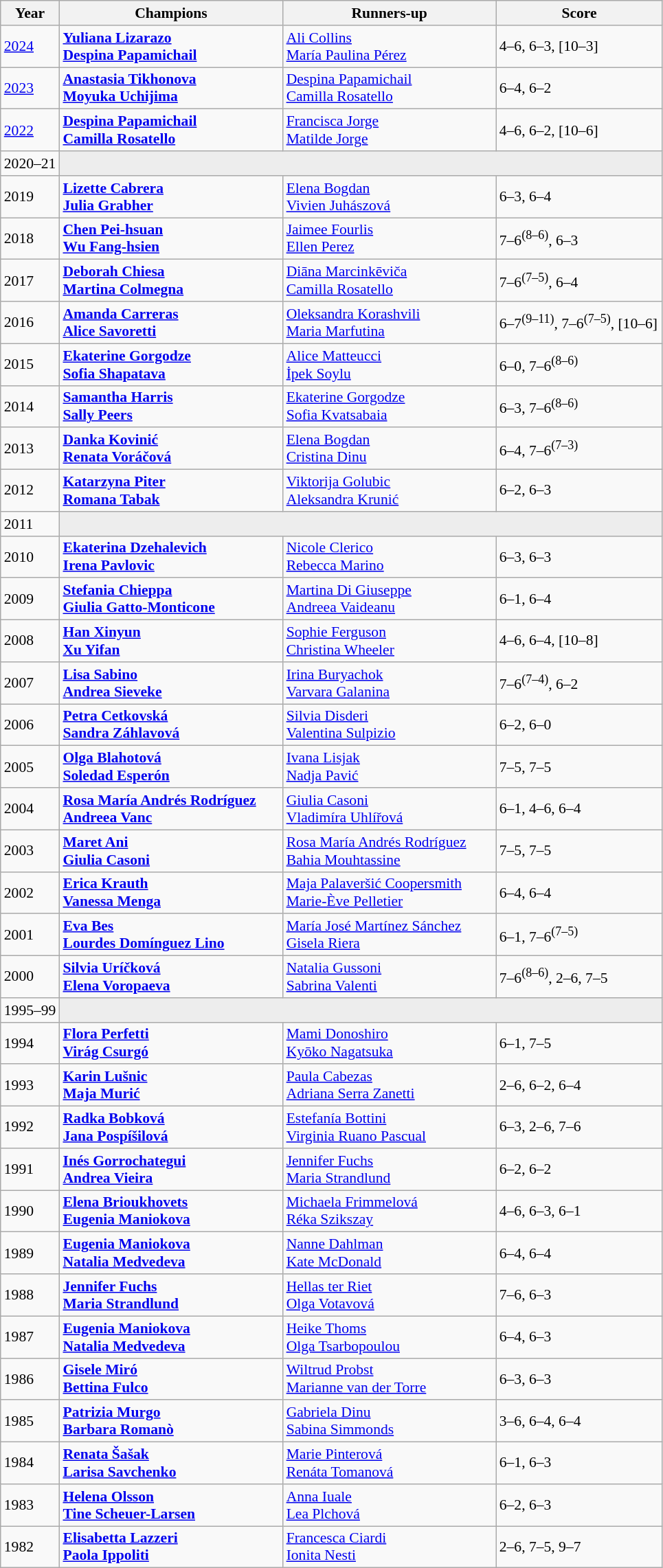<table class="wikitable" style="font-size:90%">
<tr>
<th>Year</th>
<th width="210">Champions</th>
<th width="200">Runners-up</th>
<th width="155">Score</th>
</tr>
<tr>
<td><a href='#'>2024</a></td>
<td><strong> <a href='#'>Yuliana Lizarazo</a> <br>  <a href='#'>Despina Papamichail</a></strong></td>
<td> <a href='#'>Ali Collins</a> <br>  <a href='#'>María Paulina Pérez</a></td>
<td>4–6, 6–3, [10–3]</td>
</tr>
<tr>
<td><a href='#'>2023</a></td>
<td> <strong><a href='#'>Anastasia Tikhonova</a></strong> <br>  <strong><a href='#'>Moyuka Uchijima</a></strong></td>
<td> <a href='#'>Despina Papamichail</a> <br>  <a href='#'>Camilla Rosatello</a></td>
<td>6–4, 6–2</td>
</tr>
<tr>
<td><a href='#'>2022</a></td>
<td> <strong><a href='#'>Despina Papamichail</a></strong> <br>  <strong><a href='#'>Camilla Rosatello</a></strong></td>
<td> <a href='#'>Francisca Jorge</a> <br>  <a href='#'>Matilde Jorge</a></td>
<td>4–6, 6–2, [10–6]</td>
</tr>
<tr>
<td>2020–21</td>
<td colspan=3 bgcolor="#ededed"></td>
</tr>
<tr>
<td>2019</td>
<td> <strong><a href='#'>Lizette Cabrera</a></strong> <br>  <strong><a href='#'>Julia Grabher</a></strong></td>
<td> <a href='#'>Elena Bogdan</a> <br>  <a href='#'>Vivien Juhászová</a></td>
<td>6–3, 6–4</td>
</tr>
<tr>
<td>2018</td>
<td> <strong><a href='#'>Chen Pei-hsuan</a></strong> <br>  <strong><a href='#'>Wu Fang-hsien</a></strong></td>
<td> <a href='#'>Jaimee Fourlis</a> <br>  <a href='#'>Ellen Perez</a></td>
<td>7–6<sup>(8–6)</sup>, 6–3</td>
</tr>
<tr>
<td>2017</td>
<td> <strong><a href='#'>Deborah Chiesa</a></strong> <br>  <strong><a href='#'>Martina Colmegna</a></strong></td>
<td> <a href='#'>Diāna Marcinkēviča</a> <br>  <a href='#'>Camilla Rosatello</a></td>
<td>7–6<sup>(7–5)</sup>, 6–4</td>
</tr>
<tr>
<td>2016</td>
<td> <strong><a href='#'>Amanda Carreras</a></strong> <br>  <strong><a href='#'>Alice Savoretti</a></strong></td>
<td> <a href='#'>Oleksandra Korashvili</a> <br>  <a href='#'>Maria Marfutina</a></td>
<td>6–7<sup>(9–11)</sup>, 7–6<sup>(7–5)</sup>, [10–6]</td>
</tr>
<tr>
<td>2015</td>
<td> <strong><a href='#'>Ekaterine Gorgodze</a></strong> <br>  <strong><a href='#'>Sofia Shapatava</a></strong></td>
<td> <a href='#'>Alice Matteucci</a> <br>  <a href='#'>İpek Soylu</a></td>
<td>6–0, 7–6<sup>(8–6)</sup></td>
</tr>
<tr>
<td>2014</td>
<td> <strong><a href='#'>Samantha Harris</a></strong> <br>  <strong><a href='#'>Sally Peers</a></strong></td>
<td> <a href='#'>Ekaterine Gorgodze</a> <br>  <a href='#'>Sofia Kvatsabaia</a></td>
<td>6–3, 7–6<sup>(8–6)</sup></td>
</tr>
<tr>
<td>2013</td>
<td> <strong><a href='#'>Danka Kovinić</a></strong> <br>  <strong><a href='#'>Renata Voráčová</a></strong></td>
<td> <a href='#'>Elena Bogdan</a> <br>  <a href='#'>Cristina Dinu</a></td>
<td>6–4, 7–6<sup>(7–3)</sup></td>
</tr>
<tr>
<td>2012</td>
<td> <strong><a href='#'>Katarzyna Piter</a></strong> <br>  <strong><a href='#'>Romana Tabak</a></strong></td>
<td> <a href='#'>Viktorija Golubic</a> <br>  <a href='#'>Aleksandra Krunić</a></td>
<td>6–2, 6–3</td>
</tr>
<tr>
<td>2011</td>
<td colspan=3 bgcolor="#ededed"></td>
</tr>
<tr>
<td>2010</td>
<td> <strong><a href='#'>Ekaterina Dzehalevich</a></strong> <br>  <strong><a href='#'>Irena Pavlovic</a></strong></td>
<td> <a href='#'>Nicole Clerico</a> <br>  <a href='#'>Rebecca Marino</a></td>
<td>6–3, 6–3</td>
</tr>
<tr>
<td>2009</td>
<td> <strong><a href='#'>Stefania Chieppa</a></strong> <br>  <strong><a href='#'>Giulia Gatto-Monticone</a></strong></td>
<td> <a href='#'>Martina Di Giuseppe</a> <br>  <a href='#'>Andreea Vaideanu</a></td>
<td>6–1, 6–4</td>
</tr>
<tr>
<td>2008</td>
<td> <strong><a href='#'>Han Xinyun</a></strong> <br>  <strong><a href='#'>Xu Yifan</a></strong></td>
<td> <a href='#'>Sophie Ferguson</a> <br>  <a href='#'>Christina Wheeler</a></td>
<td>4–6, 6–4, [10–8]</td>
</tr>
<tr>
<td>2007</td>
<td> <strong><a href='#'>Lisa Sabino</a></strong> <br>  <strong><a href='#'>Andrea Sieveke</a></strong></td>
<td> <a href='#'>Irina Buryachok</a> <br>  <a href='#'>Varvara Galanina</a></td>
<td>7–6<sup>(7–4)</sup>, 6–2</td>
</tr>
<tr>
<td>2006</td>
<td> <strong><a href='#'>Petra Cetkovská</a></strong> <br>  <strong><a href='#'>Sandra Záhlavová</a></strong></td>
<td> <a href='#'>Silvia Disderi</a> <br>  <a href='#'>Valentina Sulpizio</a></td>
<td>6–2, 6–0</td>
</tr>
<tr>
<td>2005</td>
<td> <strong><a href='#'>Olga Blahotová</a></strong> <br>  <strong><a href='#'>Soledad Esperón</a></strong></td>
<td> <a href='#'>Ivana Lisjak</a> <br>  <a href='#'>Nadja Pavić</a></td>
<td>7–5, 7–5</td>
</tr>
<tr>
<td>2004</td>
<td> <strong><a href='#'>Rosa María Andrés Rodríguez</a></strong> <br>  <strong><a href='#'>Andreea Vanc</a></strong></td>
<td> <a href='#'>Giulia Casoni</a> <br>  <a href='#'>Vladimíra Uhlířová</a></td>
<td>6–1, 4–6, 6–4</td>
</tr>
<tr>
<td>2003</td>
<td> <strong><a href='#'>Maret Ani</a></strong> <br>  <strong><a href='#'>Giulia Casoni</a></strong></td>
<td> <a href='#'>Rosa María Andrés Rodríguez</a> <br>  <a href='#'>Bahia Mouhtassine</a></td>
<td>7–5, 7–5</td>
</tr>
<tr>
<td>2002</td>
<td> <strong><a href='#'>Erica Krauth</a></strong> <br>  <strong><a href='#'>Vanessa Menga</a></strong></td>
<td> <a href='#'>Maja Palaveršić Coopersmith</a> <br>  <a href='#'>Marie-Ève Pelletier</a></td>
<td>6–4, 6–4</td>
</tr>
<tr>
<td>2001</td>
<td> <strong><a href='#'>Eva Bes</a></strong> <br>  <strong><a href='#'>Lourdes Domínguez Lino</a></strong></td>
<td> <a href='#'>María José Martínez Sánchez</a> <br>  <a href='#'>Gisela Riera</a></td>
<td>6–1, 7–6<sup>(7–5)</sup></td>
</tr>
<tr>
<td>2000</td>
<td> <strong><a href='#'>Silvia Uríčková</a></strong> <br>  <strong><a href='#'>Elena Voropaeva</a></strong></td>
<td> <a href='#'>Natalia Gussoni</a> <br>  <a href='#'>Sabrina Valenti</a></td>
<td>7–6<sup>(8–6)</sup>, 2–6, 7–5</td>
</tr>
<tr>
<td>1995–99</td>
<td colspan=3 bgcolor="#ededed"></td>
</tr>
<tr>
<td>1994</td>
<td> <strong><a href='#'>Flora Perfetti</a></strong> <br>  <strong><a href='#'>Virág Csurgó</a></strong></td>
<td> <a href='#'>Mami Donoshiro</a> <br>  <a href='#'>Kyōko Nagatsuka</a></td>
<td>6–1, 7–5</td>
</tr>
<tr>
<td>1993</td>
<td> <strong><a href='#'>Karin Lušnic</a></strong> <br>  <strong><a href='#'>Maja Murić</a></strong></td>
<td> <a href='#'>Paula Cabezas</a> <br>  <a href='#'>Adriana Serra Zanetti</a></td>
<td>2–6, 6–2, 6–4</td>
</tr>
<tr>
<td>1992</td>
<td> <strong><a href='#'>Radka Bobková</a></strong> <br>  <strong><a href='#'>Jana Pospíšilová</a></strong></td>
<td> <a href='#'>Estefanía Bottini</a> <br>  <a href='#'>Virginia Ruano Pascual</a></td>
<td>6–3, 2–6, 7–6</td>
</tr>
<tr>
<td>1991</td>
<td> <strong><a href='#'>Inés Gorrochategui</a></strong> <br>  <strong><a href='#'>Andrea Vieira</a></strong></td>
<td> <a href='#'>Jennifer Fuchs</a> <br>  <a href='#'>Maria Strandlund</a></td>
<td>6–2, 6–2</td>
</tr>
<tr>
<td>1990</td>
<td> <strong><a href='#'>Elena Brioukhovets</a></strong> <br>  <strong><a href='#'>Eugenia Maniokova</a></strong></td>
<td> <a href='#'>Michaela Frimmelová</a> <br>  <a href='#'>Réka Szikszay</a></td>
<td>4–6, 6–3, 6–1</td>
</tr>
<tr>
<td>1989</td>
<td> <strong><a href='#'>Eugenia Maniokova</a></strong> <br>  <strong><a href='#'>Natalia Medvedeva</a></strong></td>
<td> <a href='#'>Nanne Dahlman</a> <br>  <a href='#'>Kate McDonald</a></td>
<td>6–4, 6–4</td>
</tr>
<tr>
<td>1988</td>
<td> <strong><a href='#'>Jennifer Fuchs</a></strong> <br>  <strong><a href='#'>Maria Strandlund</a></strong></td>
<td> <a href='#'>Hellas ter Riet</a> <br>  <a href='#'>Olga Votavová</a></td>
<td>7–6, 6–3</td>
</tr>
<tr>
<td>1987</td>
<td> <strong><a href='#'>Eugenia Maniokova</a></strong> <br>  <strong><a href='#'>Natalia Medvedeva</a></strong></td>
<td> <a href='#'>Heike Thoms</a> <br>  <a href='#'>Olga Tsarbopoulou</a></td>
<td>6–4, 6–3</td>
</tr>
<tr>
<td>1986</td>
<td> <strong><a href='#'>Gisele Miró</a></strong> <br>  <strong><a href='#'>Bettina Fulco</a></strong></td>
<td> <a href='#'>Wiltrud Probst</a> <br>  <a href='#'>Marianne van der Torre</a></td>
<td>6–3, 6–3</td>
</tr>
<tr>
<td>1985</td>
<td> <strong><a href='#'>Patrizia Murgo</a></strong> <br>  <strong><a href='#'>Barbara Romanò</a></strong></td>
<td> <a href='#'>Gabriela Dinu</a> <br>  <a href='#'>Sabina Simmonds</a></td>
<td>3–6, 6–4, 6–4</td>
</tr>
<tr>
<td>1984</td>
<td> <strong><a href='#'>Renata Šašak</a></strong> <br>  <strong><a href='#'>Larisa Savchenko</a></strong></td>
<td> <a href='#'>Marie Pinterová</a> <br>  <a href='#'>Renáta Tomanová</a></td>
<td>6–1, 6–3</td>
</tr>
<tr>
<td>1983</td>
<td> <strong><a href='#'>Helena Olsson</a></strong> <br>  <strong><a href='#'>Tine Scheuer-Larsen</a></strong></td>
<td> <a href='#'>Anna Iuale</a> <br>  <a href='#'>Lea Plchová</a></td>
<td>6–2, 6–3</td>
</tr>
<tr>
<td>1982</td>
<td> <strong><a href='#'>Elisabetta Lazzeri</a></strong> <br>  <strong><a href='#'>Paola Ippoliti</a></strong></td>
<td> <a href='#'>Francesca Ciardi</a> <br>  <a href='#'>Ionita Nesti</a></td>
<td>2–6, 7–5, 9–7</td>
</tr>
</table>
